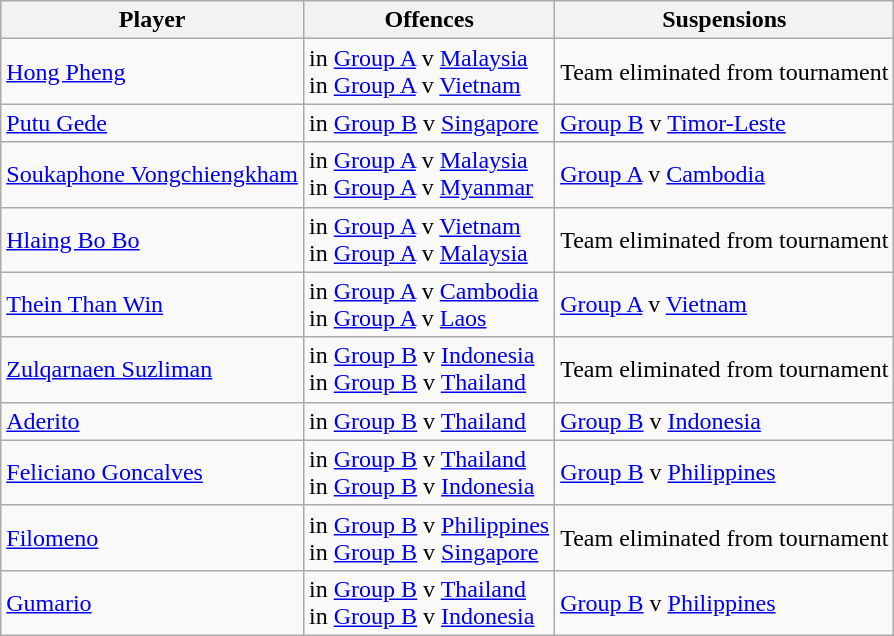<table class="wikitable">
<tr>
<th>Player</th>
<th>Offences</th>
<th>Suspensions</th>
</tr>
<tr>
<td> <a href='#'>Hong Pheng</a></td>
<td> in <a href='#'>Group A</a> v <a href='#'>Malaysia</a><br> in <a href='#'>Group A</a> v <a href='#'>Vietnam</a></td>
<td>Team eliminated from tournament</td>
</tr>
<tr>
<td> <a href='#'>Putu Gede</a></td>
<td> in <a href='#'>Group B</a> v <a href='#'>Singapore</a></td>
<td><a href='#'>Group B</a> v <a href='#'>Timor-Leste</a></td>
</tr>
<tr>
<td> <a href='#'>Soukaphone Vongchiengkham</a></td>
<td> in <a href='#'>Group A</a> v <a href='#'>Malaysia</a><br> in <a href='#'>Group A</a> v <a href='#'>Myanmar</a></td>
<td><a href='#'>Group A</a> v <a href='#'>Cambodia</a></td>
</tr>
<tr>
<td> <a href='#'>Hlaing Bo Bo</a></td>
<td> in <a href='#'>Group A</a> v <a href='#'>Vietnam</a><br> in <a href='#'>Group A</a> v <a href='#'>Malaysia</a></td>
<td>Team eliminated from tournament</td>
</tr>
<tr>
<td> <a href='#'>Thein Than Win</a></td>
<td> in <a href='#'>Group A</a> v <a href='#'>Cambodia</a><br> in <a href='#'>Group A</a> v <a href='#'>Laos</a></td>
<td><a href='#'>Group A</a> v <a href='#'>Vietnam</a></td>
</tr>
<tr>
<td> <a href='#'>Zulqarnaen Suzliman</a></td>
<td> in <a href='#'>Group B</a> v <a href='#'>Indonesia</a> <br> in <a href='#'>Group B</a> v <a href='#'>Thailand</a></td>
<td>Team eliminated from tournament</td>
</tr>
<tr>
<td> <a href='#'>Aderito</a></td>
<td> in <a href='#'>Group B</a> v <a href='#'>Thailand</a></td>
<td><a href='#'>Group B</a> v <a href='#'>Indonesia</a></td>
</tr>
<tr>
<td> <a href='#'>Feliciano Goncalves</a></td>
<td> in <a href='#'>Group B</a> v <a href='#'>Thailand</a> <br>  in <a href='#'>Group B</a> v <a href='#'>Indonesia</a></td>
<td><a href='#'>Group B</a> v <a href='#'>Philippines</a></td>
</tr>
<tr>
<td> <a href='#'>Filomeno</a></td>
<td> in <a href='#'>Group B</a> v <a href='#'>Philippines</a> <br>  in <a href='#'>Group B</a> v <a href='#'>Singapore</a></td>
<td>Team eliminated from tournament</td>
</tr>
<tr>
<td> <a href='#'>Gumario</a></td>
<td> in <a href='#'>Group B</a> v <a href='#'>Thailand</a><br>  in <a href='#'>Group B</a> v <a href='#'>Indonesia</a></td>
<td><a href='#'>Group B</a> v <a href='#'>Philippines</a></td>
</tr>
</table>
